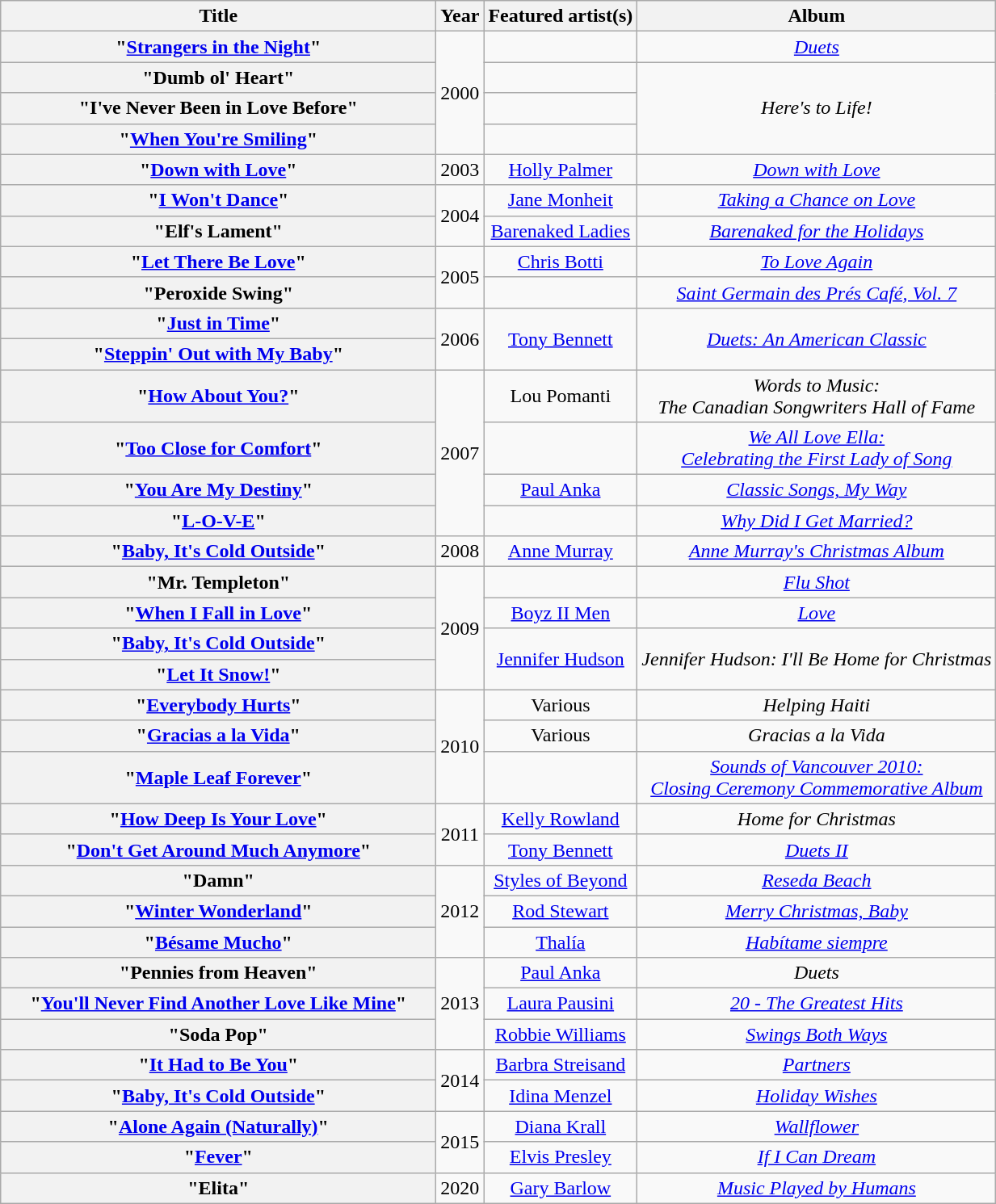<table class="wikitable plainrowheaders" style="text-align:center;">
<tr>
<th scope="col" style="width:22em;">Title</th>
<th scope="col" style="width:1em;">Year</th>
<th scope="col">Featured artist(s)</th>
<th scope="col">Album</th>
</tr>
<tr>
<th scope="row">"<a href='#'>Strangers in the Night</a>"</th>
<td rowspan="4">2000</td>
<td></td>
<td><em><a href='#'>Duets</a></em></td>
</tr>
<tr>
<th scope="row">"Dumb ol' Heart"</th>
<td></td>
<td rowspan="3"><em>Here's to Life!</em></td>
</tr>
<tr>
<th scope="row">"I've Never Been in Love Before"</th>
<td></td>
</tr>
<tr>
<th scope="row">"<a href='#'>When You're Smiling</a>"</th>
<td></td>
</tr>
<tr>
<th scope="row">"<a href='#'>Down with Love</a>"</th>
<td>2003</td>
<td><a href='#'>Holly Palmer</a></td>
<td><a href='#'><em>Down with Love</em></a></td>
</tr>
<tr>
<th scope="row">"<a href='#'>I Won't Dance</a>"</th>
<td rowspan="2">2004</td>
<td><a href='#'>Jane Monheit</a></td>
<td><em><a href='#'>Taking a Chance on Love</a></em></td>
</tr>
<tr>
<th scope="row">"Elf's Lament"</th>
<td><a href='#'>Barenaked Ladies</a></td>
<td><em><a href='#'>Barenaked for the Holidays</a></em></td>
</tr>
<tr>
<th scope="row">"<a href='#'>Let There Be Love</a>"</th>
<td rowspan="2">2005</td>
<td><a href='#'>Chris Botti</a></td>
<td><em><a href='#'>To Love Again</a></em></td>
</tr>
<tr>
<th scope="row">"Peroxide Swing"</th>
<td></td>
<td><em><a href='#'>Saint Germain des Prés Café, Vol. 7</a></em></td>
</tr>
<tr>
<th scope="row">"<a href='#'>Just in Time</a>"</th>
<td rowspan="2">2006</td>
<td rowspan="2"><a href='#'>Tony Bennett</a></td>
<td rowspan="2"><em><a href='#'>Duets: An American Classic</a></em></td>
</tr>
<tr>
<th scope="row">"<a href='#'>Steppin' Out with My Baby</a>"</th>
</tr>
<tr>
<th scope="row">"<a href='#'>How About You?</a>"</th>
<td rowspan="4">2007</td>
<td>Lou Pomanti</td>
<td><em>Words to Music:<br> The Canadian Songwriters Hall of Fame</em></td>
</tr>
<tr>
<th scope="row">"<a href='#'>Too Close for Comfort</a>"</th>
<td></td>
<td><em><a href='#'>We All Love Ella:<br> Celebrating the First Lady of Song</a></em></td>
</tr>
<tr>
<th scope="row">"<a href='#'>You Are My Destiny</a>"</th>
<td><a href='#'>Paul Anka</a></td>
<td><em><a href='#'>Classic Songs, My Way</a></em></td>
</tr>
<tr>
<th scope="row">"<a href='#'>L-O-V-E</a>"</th>
<td></td>
<td><a href='#'><em>Why Did I Get Married?</em></a></td>
</tr>
<tr>
<th scope="row">"<a href='#'>Baby, It's Cold Outside</a>"</th>
<td>2008</td>
<td><a href='#'>Anne Murray</a></td>
<td><em><a href='#'>Anne Murray's Christmas Album</a></em></td>
</tr>
<tr>
<th scope="row">"Mr. Templeton"</th>
<td rowspan="4">2009</td>
<td></td>
<td><em><a href='#'>Flu Shot</a></em></td>
</tr>
<tr>
<th scope="row">"<a href='#'>When I Fall in Love</a>"</th>
<td><a href='#'>Boyz II Men</a></td>
<td><em><a href='#'>Love</a></em></td>
</tr>
<tr>
<th scope="row">"<a href='#'>Baby, It's Cold Outside</a>"</th>
<td rowspan="2"><a href='#'>Jennifer Hudson</a></td>
<td rowspan="2"><em>Jennifer Hudson: I'll Be Home for Christmas</em></td>
</tr>
<tr>
<th scope="row">"<a href='#'>Let It Snow!</a>"</th>
</tr>
<tr>
<th scope="row">"<a href='#'>Everybody Hurts</a>"</th>
<td rowspan="3">2010</td>
<td>Various</td>
<td><em>Helping Haiti</em></td>
</tr>
<tr>
<th scope="row">"<a href='#'>Gracias a la Vida</a>"</th>
<td>Various</td>
<td><em>Gracias a la Vida</em></td>
</tr>
<tr>
<th scope="row">"<a href='#'>Maple Leaf Forever</a>"</th>
<td></td>
<td><em><a href='#'>Sounds of Vancouver 2010:<br> Closing Ceremony Commemorative Album</a></em></td>
</tr>
<tr>
<th scope="row">"<a href='#'>How Deep Is Your Love</a>"</th>
<td rowspan="2">2011</td>
<td><a href='#'>Kelly Rowland</a></td>
<td><em>Home for Christmas</em></td>
</tr>
<tr>
<th scope="row">"<a href='#'>Don't Get Around Much Anymore</a>"</th>
<td><a href='#'>Tony Bennett</a></td>
<td><em><a href='#'>Duets II</a></em></td>
</tr>
<tr>
<th scope="row">"Damn"</th>
<td rowspan="3">2012</td>
<td><a href='#'>Styles of Beyond</a></td>
<td><em><a href='#'>Reseda Beach</a></em></td>
</tr>
<tr>
<th scope="row">"<a href='#'>Winter Wonderland</a>"</th>
<td><a href='#'>Rod Stewart</a></td>
<td><em><a href='#'>Merry Christmas, Baby</a></em></td>
</tr>
<tr>
<th scope="row">"<a href='#'>Bésame Mucho</a>"</th>
<td><a href='#'>Thalía</a></td>
<td><em><a href='#'>Habítame siempre</a></em></td>
</tr>
<tr>
<th scope="row">"Pennies from Heaven"</th>
<td rowspan="3">2013</td>
<td><a href='#'>Paul Anka</a></td>
<td><em>Duets</em></td>
</tr>
<tr>
<th scope="row">"<a href='#'>You'll Never Find Another Love Like Mine</a>"</th>
<td><a href='#'>Laura Pausini</a></td>
<td><em><a href='#'>20 - The Greatest Hits</a></em></td>
</tr>
<tr>
<th scope="row">"Soda Pop"</th>
<td><a href='#'>Robbie Williams</a></td>
<td><em><a href='#'>Swings Both Ways</a></em></td>
</tr>
<tr>
<th scope="row">"<a href='#'>It Had to Be You</a>"</th>
<td rowspan="2">2014</td>
<td><a href='#'>Barbra Streisand</a></td>
<td><em><a href='#'>Partners</a></em></td>
</tr>
<tr>
<th scope="row">"<a href='#'>Baby, It's Cold Outside</a>"</th>
<td><a href='#'>Idina Menzel</a></td>
<td><em><a href='#'>Holiday Wishes</a></em></td>
</tr>
<tr>
<th scope="row">"<a href='#'>Alone Again (Naturally)</a>"</th>
<td rowspan="2">2015</td>
<td><a href='#'>Diana Krall</a></td>
<td><em><a href='#'>Wallflower</a></em></td>
</tr>
<tr>
<th scope="row">"<a href='#'>Fever</a>"</th>
<td><a href='#'>Elvis Presley</a></td>
<td><em><a href='#'>If I Can Dream</a></em></td>
</tr>
<tr>
<th scope="row">"Elita"</th>
<td>2020</td>
<td><a href='#'>Gary Barlow</a></td>
<td><em><a href='#'>Music Played by Humans</a></em></td>
</tr>
</table>
